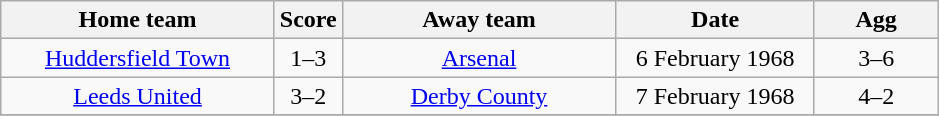<table class="wikitable" style="text-align:center;">
<tr>
<th width=175>Home team</th>
<th width=20>Score</th>
<th width=175>Away team</th>
<th width=125>Date</th>
<th width=75>Agg</th>
</tr>
<tr>
<td><a href='#'>Huddersfield Town</a></td>
<td>1–3</td>
<td><a href='#'>Arsenal</a></td>
<td>6 February 1968</td>
<td>3–6</td>
</tr>
<tr>
<td><a href='#'>Leeds United</a></td>
<td>3–2</td>
<td><a href='#'>Derby County</a></td>
<td>7 February 1968</td>
<td>4–2</td>
</tr>
<tr>
</tr>
</table>
